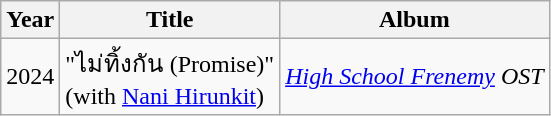<table class="wikitable sortable">
<tr>
<th scope="col">Year</th>
<th scope="col">Title</th>
<th scope="col">Album</th>
</tr>
<tr>
<td>2024</td>
<td>"ไม่ทิ้งกัน (Promise)"<br><span>(with <a href='#'>Nani Hirunkit</a>)</span></td>
<td><em><a href='#'>High School Frenemy</a> OST</em></td>
</tr>
</table>
